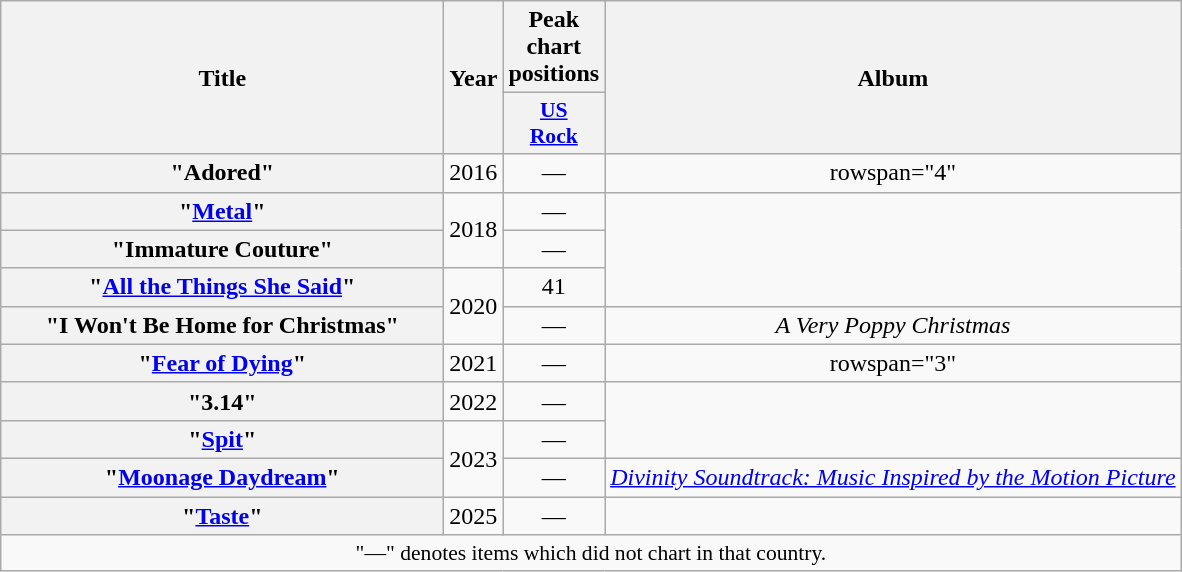<table class="wikitable plainrowheaders" style="text-align:center;">
<tr>
<th scope="col" rowspan="2" style="width:18em;">Title</th>
<th scope="col" rowspan="2">Year</th>
<th scope="col" colspan="1">Peak chart positions</th>
<th scope="col" rowspan="2">Album</th>
</tr>
<tr>
<th scope="col" style="width:3em;font-size:90%;"><a href='#'>US<br>Rock</a><br></th>
</tr>
<tr>
<th scope="row">"Adored"</th>
<td>2016</td>
<td>—</td>
<td>rowspan="4" </td>
</tr>
<tr>
<th scope="row">"<a href='#'>Metal</a>"</th>
<td rowspan="2">2018</td>
<td>—</td>
</tr>
<tr>
<th scope="row">"Immature Couture"</th>
<td>—</td>
</tr>
<tr>
<th scope="row">"<a href='#'>All the Things She Said</a>"</th>
<td rowspan="2">2020</td>
<td>41</td>
</tr>
<tr>
<th scope="row">"I Won't Be Home for Christmas"</th>
<td>—</td>
<td><em>A Very Poppy Christmas</em></td>
</tr>
<tr>
<th scope="row">"<a href='#'>Fear of Dying</a>"</th>
<td>2021</td>
<td>—</td>
<td>rowspan="3" </td>
</tr>
<tr>
<th scope="row">"3.14"</th>
<td>2022</td>
<td>—</td>
</tr>
<tr>
<th scope="row">"<a href='#'>Spit</a>"</th>
<td rowspan="2">2023</td>
<td>—</td>
</tr>
<tr>
<th scope="row">"<a href='#'>Moonage Daydream</a>"</th>
<td>—</td>
<td><em><a href='#'>Divinity Soundtrack: Music Inspired by the Motion Picture</a></em></td>
</tr>
<tr>
<th scope="row">"<a href='#'>Taste</a>"</th>
<td>2025</td>
<td>—</td>
<td></td>
</tr>
<tr>
<td colspan="4" style="font-size:90%">"—" denotes items which did not chart in that country.</td>
</tr>
</table>
